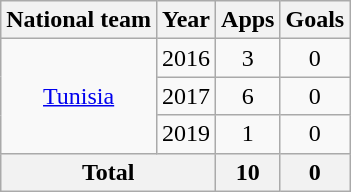<table class="wikitable" style="text-align:center">
<tr>
<th>National team</th>
<th>Year</th>
<th>Apps</th>
<th>Goals</th>
</tr>
<tr>
<td rowspan="3"><a href='#'>Tunisia</a></td>
<td>2016</td>
<td>3</td>
<td>0</td>
</tr>
<tr>
<td>2017</td>
<td>6</td>
<td>0</td>
</tr>
<tr>
<td>2019</td>
<td>1</td>
<td>0</td>
</tr>
<tr>
<th colspan="2">Total</th>
<th>10</th>
<th>0</th>
</tr>
</table>
